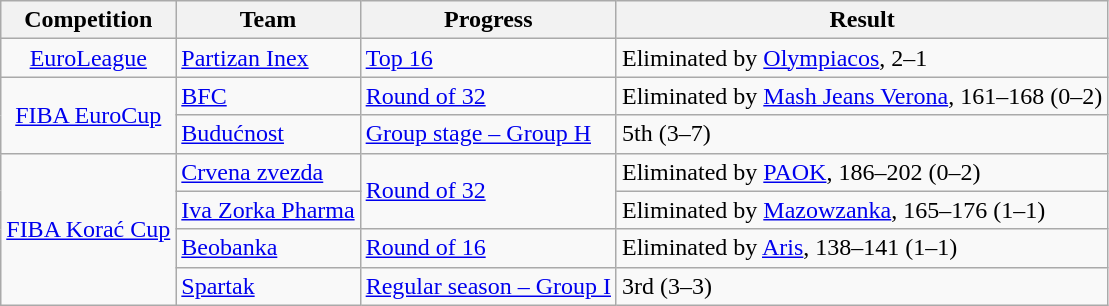<table class="wikitable">
<tr>
<th>Competition</th>
<th>Team</th>
<th>Progress</th>
<th>Result</th>
</tr>
<tr>
<td align="center"><a href='#'>EuroLeague</a></td>
<td><a href='#'>Partizan Inex</a></td>
<td><a href='#'>Top 16</a></td>
<td>Eliminated by  <a href='#'>Olympiacos</a>, 2–1</td>
</tr>
<tr>
<td rowspan=2 align="center"><a href='#'>FIBA EuroCup</a></td>
<td><a href='#'>BFC</a></td>
<td><a href='#'>Round of 32</a></td>
<td>Eliminated by  <a href='#'>Mash Jeans Verona</a>, 161–168 (0–2)</td>
</tr>
<tr>
<td><a href='#'>Budućnost</a></td>
<td><a href='#'>Group stage – Group H</a></td>
<td>5th (3–7)</td>
</tr>
<tr>
<td rowspan="4" align="center"><a href='#'>FIBA Korać Cup</a></td>
<td><a href='#'>Crvena zvezda</a></td>
<td rowspan=2><a href='#'>Round of 32</a></td>
<td>Eliminated by  <a href='#'>PAOK</a>, 186–202 (0–2)</td>
</tr>
<tr>
<td><a href='#'>Iva Zorka Pharma</a></td>
<td>Eliminated by  <a href='#'>Mazowzanka</a>, 165–176 (1–1)</td>
</tr>
<tr>
<td><a href='#'>Beobanka</a></td>
<td><a href='#'>Round of 16</a></td>
<td>Eliminated by  <a href='#'>Aris</a>, 138–141 (1–1)</td>
</tr>
<tr>
<td><a href='#'>Spartak</a></td>
<td><a href='#'>Regular season – Group I</a></td>
<td>3rd (3–3)</td>
</tr>
</table>
